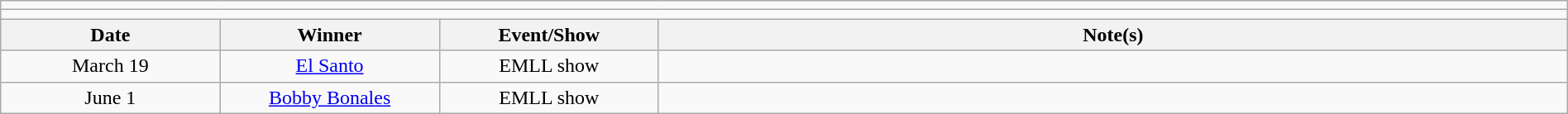<table class="wikitable" style="text-align:center; width:100%;">
<tr>
<td colspan="5"></td>
</tr>
<tr>
<td colspan="5"><strong></strong></td>
</tr>
<tr>
<th width=14%>Date</th>
<th width=14%>Winner</th>
<th width=14%>Event/Show</th>
<th width=58%>Note(s)</th>
</tr>
<tr>
<td>March 19</td>
<td><a href='#'>El Santo</a></td>
<td>EMLL show</td>
<td align=left></td>
</tr>
<tr>
<td>June 1</td>
<td><a href='#'>Bobby Bonales</a></td>
<td>EMLL show</td>
<td align=left></td>
</tr>
</table>
